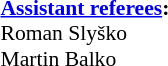<table width=50% style="font-size: 90%">
<tr>
<td><br><strong><a href='#'>Assistant referees</a>:</strong>
<br>  Roman Slyško
<br>  Martin Balko</td>
</tr>
</table>
